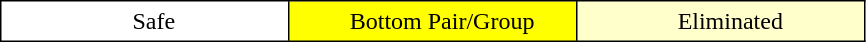<table border="2" cellpadding="4" style="margin:1em auto; background:white; border:1px solid black; border-collapse:collapse; margin:0 1em 1em 0; text-align:center">
<tr>
<td style="background:white; padding-left: 1em;" width="25%">Safe</td>
<td style="background:yellow; padding-left: 1em;" width="25%" text-align:center;>Bottom Pair/Group</td>
<td style="background:#FFFFCC; padding-left: 1em;" width="25%">Eliminated</td>
</tr>
</table>
